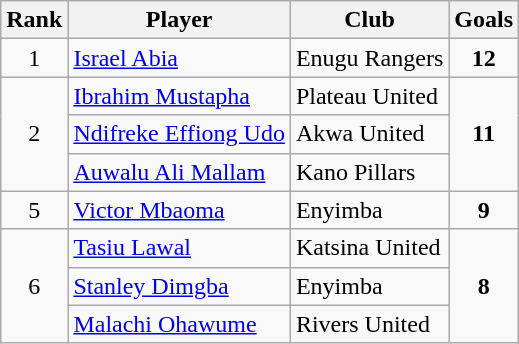<table class="wikitable" style="text-align:center">
<tr>
<th>Rank</th>
<th>Player</th>
<th>Club</th>
<th>Goals</th>
</tr>
<tr>
<td>1</td>
<td align="left"> <a href='#'>Israel Abia</a></td>
<td align="left">Enugu Rangers</td>
<td><strong>12</strong></td>
</tr>
<tr>
<td rowspan="3">2</td>
<td align="left"> <a href='#'>Ibrahim Mustapha</a></td>
<td align=" left">Plateau United</td>
<td rowspan=3><strong>11</strong></td>
</tr>
<tr>
<td align="left"> <a href='#'>Ndifreke Effiong Udo</a></td>
<td align="left">Akwa United</td>
</tr>
<tr>
<td align="left"> <a href='#'>Auwalu Ali Mallam</a></td>
<td align="left">Kano Pillars</td>
</tr>
<tr>
<td>5</td>
<td align="left"> <a href='#'>Victor Mbaoma</a></td>
<td align="left">Enyimba</td>
<td><strong>9</strong></td>
</tr>
<tr>
<td rowspan="3">6</td>
<td align="left"> <a href='#'>Tasiu Lawal</a></td>
<td align="left">Katsina United</td>
<td rowspan=3><strong>8</strong></td>
</tr>
<tr>
<td align="left"> <a href='#'>Stanley Dimgba</a></td>
<td align="left">Enyimba</td>
</tr>
<tr>
<td align="left"> <a href='#'>Malachi Ohawume</a></td>
<td align="left">Rivers United</td>
</tr>
</table>
